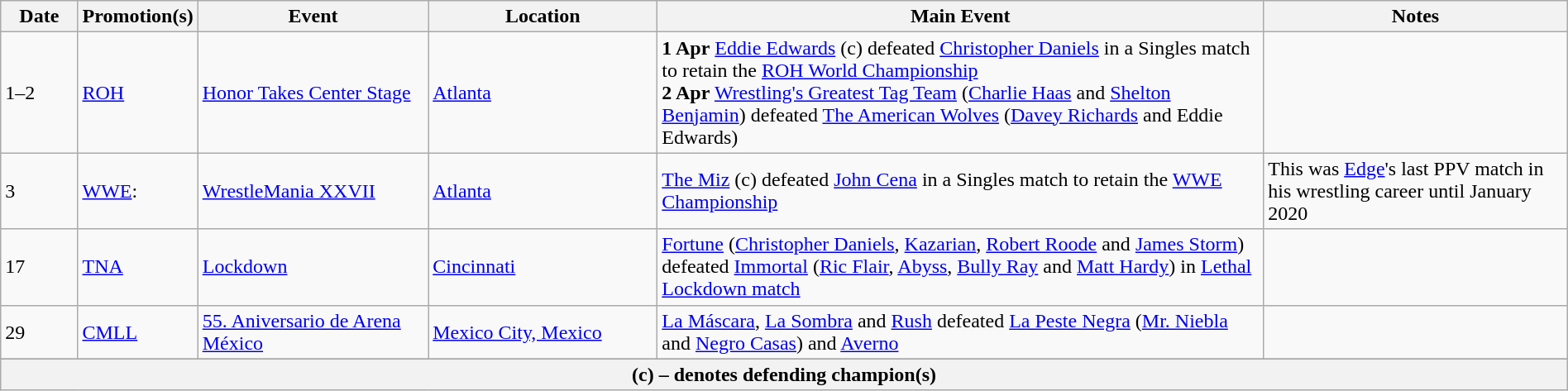<table class="wikitable" style="width:100%;">
<tr>
<th width=5%>Date</th>
<th width=5%>Promotion(s)</th>
<th width=15%>Event</th>
<th width=15%>Location</th>
<th width=40%>Main Event</th>
<th width=20%>Notes</th>
</tr>
<tr>
<td>1–2</td>
<td><a href='#'>ROH</a></td>
<td><a href='#'>Honor Takes Center Stage</a></td>
<td><a href='#'>Atlanta</a></td>
<td><strong> 1 Apr</strong> <a href='#'>Eddie Edwards</a> (c) defeated <a href='#'>Christopher Daniels</a> in a Singles match to retain the <a href='#'>ROH World Championship</a><br><strong>2 Apr</strong> <a href='#'>Wrestling's Greatest Tag Team</a> (<a href='#'>Charlie Haas</a> and <a href='#'>Shelton Benjamin</a>) defeated <a href='#'>The American Wolves</a> (<a href='#'>Davey Richards</a> and Eddie Edwards)</td>
<td></td>
</tr>
<tr>
<td>3</td>
<td><a href='#'>WWE</a>:<br></td>
<td><a href='#'>WrestleMania XXVII</a></td>
<td><a href='#'>Atlanta</a></td>
<td><a href='#'>The Miz</a> (c) defeated <a href='#'>John Cena</a> in a Singles match to retain the <a href='#'>WWE Championship</a></td>
<td>This was <a href='#'>Edge</a>'s last PPV match in his wrestling career until January 2020</td>
</tr>
<tr>
<td>17</td>
<td><a href='#'>TNA</a></td>
<td><a href='#'>Lockdown</a></td>
<td><a href='#'>Cincinnati</a></td>
<td><a href='#'>Fortune</a> (<a href='#'>Christopher Daniels</a>, <a href='#'>Kazarian</a>, <a href='#'>Robert Roode</a> and <a href='#'>James Storm</a>) defeated <a href='#'>Immortal</a> (<a href='#'>Ric Flair</a>, <a href='#'>Abyss</a>, <a href='#'>Bully Ray</a> and <a href='#'>Matt Hardy</a>) in <a href='#'>Lethal Lockdown match</a></td>
<td></td>
</tr>
<tr>
<td>29</td>
<td><a href='#'>CMLL</a></td>
<td><a href='#'>55. Aniversario de Arena México</a></td>
<td><a href='#'>Mexico City, Mexico</a></td>
<td><a href='#'>La Máscara</a>, <a href='#'>La Sombra</a> and <a href='#'>Rush</a> defeated <a href='#'>La Peste Negra</a> (<a href='#'>Mr. Niebla</a> and <a href='#'>Negro Casas</a>) and <a href='#'>Averno</a></td>
<td></td>
</tr>
<tr>
</tr>
<tr>
<th colspan="6">(c) – denotes defending champion(s)</th>
</tr>
</table>
